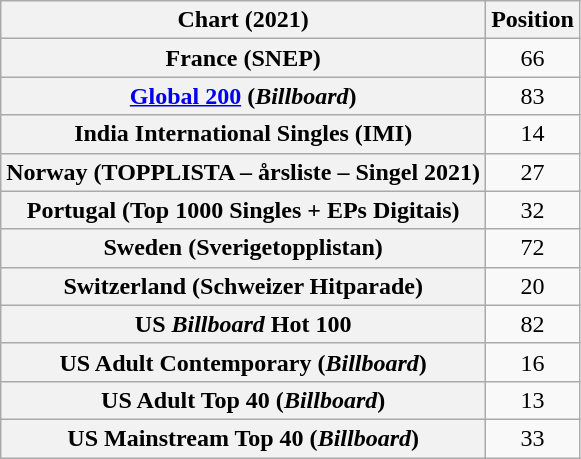<table class="wikitable sortable plainrowheaders" style="text-align:center">
<tr>
<th scope="col">Chart (2021)</th>
<th scope="col">Position</th>
</tr>
<tr>
<th scope="row">France (SNEP)</th>
<td>66</td>
</tr>
<tr>
<th scope="row"><a href='#'>Global 200</a> (<em>Billboard</em>)</th>
<td>83</td>
</tr>
<tr>
<th scope="row">India International Singles (IMI)</th>
<td>14</td>
</tr>
<tr>
<th scope="row">Norway (TOPPLISTA – årsliste – Singel 2021)</th>
<td>27</td>
</tr>
<tr>
<th scope="row">Portugal (Top 1000 Singles + EPs Digitais)</th>
<td>32</td>
</tr>
<tr>
<th scope="row">Sweden (Sverigetopplistan)</th>
<td>72</td>
</tr>
<tr>
<th scope="row">Switzerland (Schweizer Hitparade)</th>
<td>20</td>
</tr>
<tr>
<th scope="row">US <em>Billboard</em> Hot 100</th>
<td>82</td>
</tr>
<tr>
<th scope="row">US Adult Contemporary (<em>Billboard</em>)</th>
<td>16</td>
</tr>
<tr>
<th scope="row">US Adult Top 40 (<em>Billboard</em>)</th>
<td>13</td>
</tr>
<tr>
<th scope="row">US Mainstream Top 40 (<em>Billboard</em>)</th>
<td>33</td>
</tr>
</table>
